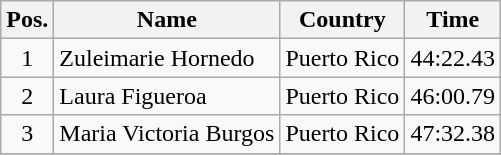<table class="wikitable sortable">
<tr>
<th>Pos.</th>
<th>Name</th>
<th>Country</th>
<th>Time</th>
</tr>
<tr>
<td align="center">1</td>
<td>Zuleimarie Hornedo</td>
<td>Puerto Rico</td>
<td align="right">44:22.43</td>
</tr>
<tr>
<td align="center">2</td>
<td>Laura Figueroa</td>
<td>Puerto Rico</td>
<td align="right">46:00.79</td>
</tr>
<tr>
<td align="center">3</td>
<td>Maria Victoria Burgos</td>
<td>Puerto Rico</td>
<td align="right">47:32.38</td>
</tr>
<tr>
</tr>
</table>
